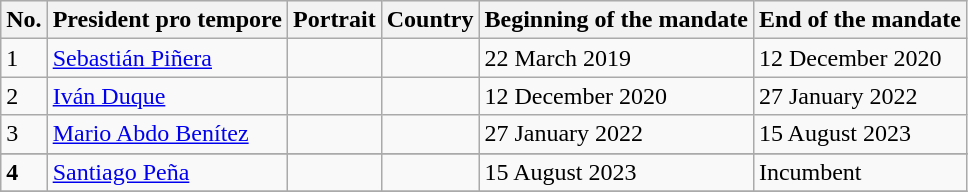<table class="wikitable">
<tr style="background:#efefef;">
<th>No.</th>
<th>President pro tempore</th>
<th>Portrait</th>
<th>Country</th>
<th>Beginning of the mandate</th>
<th>End of the mandate</th>
</tr>
<tr>
<td>1</td>
<td><a href='#'>Sebastián Piñera</a></td>
<td></td>
<td></td>
<td>22 March 2019</td>
<td>12 December 2020</td>
</tr>
<tr>
<td>2</td>
<td><a href='#'>Iván Duque</a></td>
<td></td>
<td></td>
<td>12 December 2020</td>
<td>27 January 2022</td>
</tr>
<tr>
<td>3</td>
<td><a href='#'>Mario Abdo Benítez</a></td>
<td></td>
<td></td>
<td>27 January 2022</td>
<td>15 August 2023</td>
</tr>
<tr>
</tr>
<tr>
<td><strong>4</strong></td>
<td><a href='#'>Santiago Peña</a></td>
<td></td>
<td></td>
<td>15 August 2023</td>
<td>Incumbent</td>
</tr>
<tr>
</tr>
</table>
